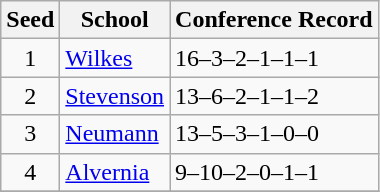<table class="wikitable">
<tr>
<th>Seed</th>
<th>School</th>
<th>Conference Record</th>
</tr>
<tr>
<td align=center>1</td>
<td><a href='#'>Wilkes</a></td>
<td>16–3–2–1–1–1</td>
</tr>
<tr>
<td align=center>2</td>
<td><a href='#'>Stevenson</a></td>
<td>13–6–2–1–1–2</td>
</tr>
<tr>
<td align=center>3</td>
<td><a href='#'>Neumann</a></td>
<td>13–5–3–1–0–0</td>
</tr>
<tr>
<td align=center>4</td>
<td><a href='#'>Alvernia</a></td>
<td>9–10–2–0–1–1</td>
</tr>
<tr>
</tr>
</table>
